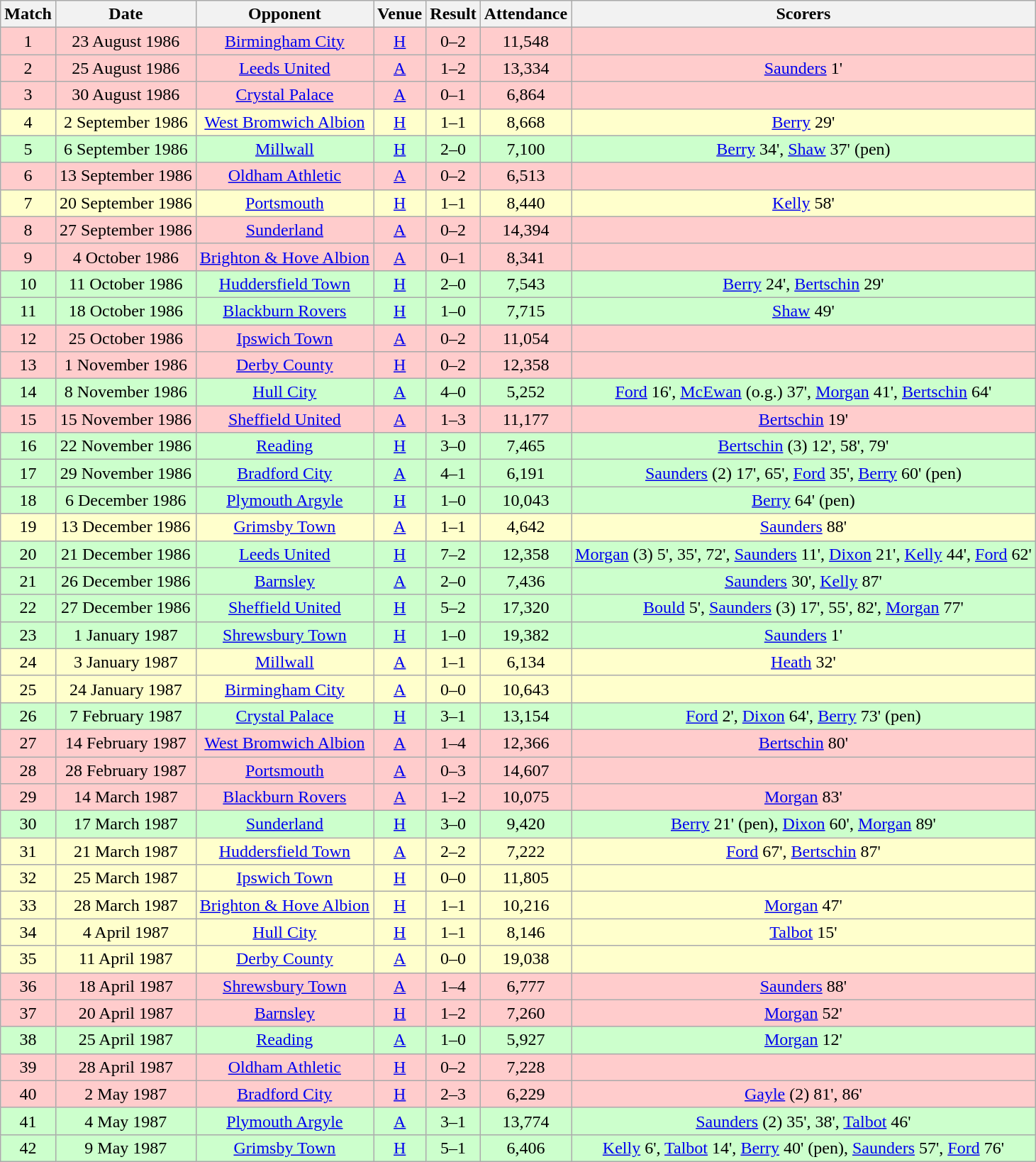<table class="wikitable" style="font-size:100%; text-align:center">
<tr>
<th>Match</th>
<th>Date</th>
<th>Opponent</th>
<th>Venue</th>
<th>Result</th>
<th>Attendance</th>
<th>Scorers</th>
</tr>
<tr style="background-color: #FFCCCC;">
<td>1</td>
<td>23 August 1986</td>
<td><a href='#'>Birmingham City</a></td>
<td><a href='#'>H</a></td>
<td>0–2</td>
<td>11,548</td>
<td></td>
</tr>
<tr style="background-color: #FFCCCC;">
<td>2</td>
<td>25 August 1986</td>
<td><a href='#'>Leeds United</a></td>
<td><a href='#'>A</a></td>
<td>1–2</td>
<td>13,334</td>
<td><a href='#'>Saunders</a> 1'</td>
</tr>
<tr style="background-color: #FFCCCC;">
<td>3</td>
<td>30 August 1986</td>
<td><a href='#'>Crystal Palace</a></td>
<td><a href='#'>A</a></td>
<td>0–1</td>
<td>6,864</td>
<td></td>
</tr>
<tr style="background-color: #FFFFCC;">
<td>4</td>
<td>2 September 1986</td>
<td><a href='#'>West Bromwich Albion</a></td>
<td><a href='#'>H</a></td>
<td>1–1</td>
<td>8,668</td>
<td><a href='#'>Berry</a> 29'</td>
</tr>
<tr style="background-color: #CCFFCC;">
<td>5</td>
<td>6 September 1986</td>
<td><a href='#'>Millwall</a></td>
<td><a href='#'>H</a></td>
<td>2–0</td>
<td>7,100</td>
<td><a href='#'>Berry</a> 34', <a href='#'>Shaw</a> 37' (pen)</td>
</tr>
<tr style="background-color: #FFCCCC;">
<td>6</td>
<td>13 September 1986</td>
<td><a href='#'>Oldham Athletic</a></td>
<td><a href='#'>A</a></td>
<td>0–2</td>
<td>6,513</td>
<td></td>
</tr>
<tr style="background-color: #FFFFCC;">
<td>7</td>
<td>20 September 1986</td>
<td><a href='#'>Portsmouth</a></td>
<td><a href='#'>H</a></td>
<td>1–1</td>
<td>8,440</td>
<td><a href='#'>Kelly</a> 58'</td>
</tr>
<tr style="background-color: #FFCCCC;">
<td>8</td>
<td>27 September 1986</td>
<td><a href='#'>Sunderland</a></td>
<td><a href='#'>A</a></td>
<td>0–2</td>
<td>14,394</td>
<td></td>
</tr>
<tr style="background-color: #FFCCCC;">
<td>9</td>
<td>4 October 1986</td>
<td><a href='#'>Brighton & Hove Albion</a></td>
<td><a href='#'>A</a></td>
<td>0–1</td>
<td>8,341</td>
<td></td>
</tr>
<tr style="background-color: #CCFFCC;">
<td>10</td>
<td>11 October 1986</td>
<td><a href='#'>Huddersfield Town</a></td>
<td><a href='#'>H</a></td>
<td>2–0</td>
<td>7,543</td>
<td><a href='#'>Berry</a> 24', <a href='#'>Bertschin</a> 29'</td>
</tr>
<tr style="background-color: #CCFFCC;">
<td>11</td>
<td>18 October 1986</td>
<td><a href='#'>Blackburn Rovers</a></td>
<td><a href='#'>H</a></td>
<td>1–0</td>
<td>7,715</td>
<td><a href='#'>Shaw</a> 49'</td>
</tr>
<tr style="background-color: #FFCCCC;">
<td>12</td>
<td>25 October 1986</td>
<td><a href='#'>Ipswich Town</a></td>
<td><a href='#'>A</a></td>
<td>0–2</td>
<td>11,054</td>
<td></td>
</tr>
<tr style="background-color: #FFCCCC;">
<td>13</td>
<td>1 November 1986</td>
<td><a href='#'>Derby County</a></td>
<td><a href='#'>H</a></td>
<td>0–2</td>
<td>12,358</td>
<td></td>
</tr>
<tr style="background-color: #CCFFCC;">
<td>14</td>
<td>8 November 1986</td>
<td><a href='#'>Hull City</a></td>
<td><a href='#'>A</a></td>
<td>4–0</td>
<td>5,252</td>
<td><a href='#'>Ford</a> 16', <a href='#'>McEwan</a> (o.g.) 37', <a href='#'>Morgan</a> 41', <a href='#'>Bertschin</a> 64'</td>
</tr>
<tr style="background-color: #FFCCCC;">
<td>15</td>
<td>15 November 1986</td>
<td><a href='#'>Sheffield United</a></td>
<td><a href='#'>A</a></td>
<td>1–3</td>
<td>11,177</td>
<td><a href='#'>Bertschin</a> 19'</td>
</tr>
<tr style="background-color: #CCFFCC;">
<td>16</td>
<td>22 November 1986</td>
<td><a href='#'>Reading</a></td>
<td><a href='#'>H</a></td>
<td>3–0</td>
<td>7,465</td>
<td><a href='#'>Bertschin</a> (3) 12', 58', 79'</td>
</tr>
<tr style="background-color: #CCFFCC;">
<td>17</td>
<td>29 November 1986</td>
<td><a href='#'>Bradford City</a></td>
<td><a href='#'>A</a></td>
<td>4–1</td>
<td>6,191</td>
<td><a href='#'>Saunders</a> (2) 17', 65', <a href='#'>Ford</a> 35', <a href='#'>Berry</a> 60' (pen)</td>
</tr>
<tr style="background-color: #CCFFCC;">
<td>18</td>
<td>6 December 1986</td>
<td><a href='#'>Plymouth Argyle</a></td>
<td><a href='#'>H</a></td>
<td>1–0</td>
<td>10,043</td>
<td><a href='#'>Berry</a> 64' (pen)</td>
</tr>
<tr style="background-color: #FFFFCC;">
<td>19</td>
<td>13 December 1986</td>
<td><a href='#'>Grimsby Town</a></td>
<td><a href='#'>A</a></td>
<td>1–1</td>
<td>4,642</td>
<td><a href='#'>Saunders</a> 88'</td>
</tr>
<tr style="background-color: #CCFFCC;">
<td>20</td>
<td>21 December 1986</td>
<td><a href='#'>Leeds United</a></td>
<td><a href='#'>H</a></td>
<td>7–2</td>
<td>12,358</td>
<td><a href='#'>Morgan</a> (3) 5', 35', 72', <a href='#'>Saunders</a> 11', <a href='#'>Dixon</a> 21', <a href='#'>Kelly</a> 44', <a href='#'>Ford</a> 62'</td>
</tr>
<tr style="background-color: #CCFFCC;">
<td>21</td>
<td>26 December 1986</td>
<td><a href='#'>Barnsley</a></td>
<td><a href='#'>A</a></td>
<td>2–0</td>
<td>7,436</td>
<td><a href='#'>Saunders</a> 30', <a href='#'>Kelly</a> 87'</td>
</tr>
<tr style="background-color: #CCFFCC;">
<td>22</td>
<td>27 December 1986</td>
<td><a href='#'>Sheffield United</a></td>
<td><a href='#'>H</a></td>
<td>5–2</td>
<td>17,320</td>
<td><a href='#'>Bould</a> 5', <a href='#'>Saunders</a> (3) 17', 55', 82', <a href='#'>Morgan</a> 77'</td>
</tr>
<tr style="background-color: #CCFFCC;">
<td>23</td>
<td>1 January 1987</td>
<td><a href='#'>Shrewsbury Town</a></td>
<td><a href='#'>H</a></td>
<td>1–0</td>
<td>19,382</td>
<td><a href='#'>Saunders</a> 1'</td>
</tr>
<tr style="background-color: #FFFFCC;">
<td>24</td>
<td>3 January 1987</td>
<td><a href='#'>Millwall</a></td>
<td><a href='#'>A</a></td>
<td>1–1</td>
<td>6,134</td>
<td><a href='#'>Heath</a> 32'</td>
</tr>
<tr style="background-color: #FFFFCC;">
<td>25</td>
<td>24 January 1987</td>
<td><a href='#'>Birmingham City</a></td>
<td><a href='#'>A</a></td>
<td>0–0</td>
<td>10,643</td>
<td></td>
</tr>
<tr style="background-color: #CCFFCC;">
<td>26</td>
<td>7 February 1987</td>
<td><a href='#'>Crystal Palace</a></td>
<td><a href='#'>H</a></td>
<td>3–1</td>
<td>13,154</td>
<td><a href='#'>Ford</a> 2', <a href='#'>Dixon</a> 64', <a href='#'>Berry</a> 73' (pen)</td>
</tr>
<tr style="background-color: #FFCCCC;">
<td>27</td>
<td>14 February 1987</td>
<td><a href='#'>West Bromwich Albion</a></td>
<td><a href='#'>A</a></td>
<td>1–4</td>
<td>12,366</td>
<td><a href='#'>Bertschin</a> 80'</td>
</tr>
<tr style="background-color: #FFCCCC;">
<td>28</td>
<td>28 February 1987</td>
<td><a href='#'>Portsmouth</a></td>
<td><a href='#'>A</a></td>
<td>0–3</td>
<td>14,607</td>
<td></td>
</tr>
<tr style="background-color: #FFCCCC;">
<td>29</td>
<td>14 March 1987</td>
<td><a href='#'>Blackburn Rovers</a></td>
<td><a href='#'>A</a></td>
<td>1–2</td>
<td>10,075</td>
<td><a href='#'>Morgan</a> 83'</td>
</tr>
<tr style="background-color: #CCFFCC;">
<td>30</td>
<td>17 March 1987</td>
<td><a href='#'>Sunderland</a></td>
<td><a href='#'>H</a></td>
<td>3–0</td>
<td>9,420</td>
<td><a href='#'>Berry</a> 21' (pen), <a href='#'>Dixon</a> 60', <a href='#'>Morgan</a> 89'</td>
</tr>
<tr style="background-color: #FFFFCC;">
<td>31</td>
<td>21 March 1987</td>
<td><a href='#'>Huddersfield Town</a></td>
<td><a href='#'>A</a></td>
<td>2–2</td>
<td>7,222</td>
<td><a href='#'>Ford</a> 67', <a href='#'>Bertschin</a> 87'</td>
</tr>
<tr style="background-color: #FFFFCC;">
<td>32</td>
<td>25 March 1987</td>
<td><a href='#'>Ipswich Town</a></td>
<td><a href='#'>H</a></td>
<td>0–0</td>
<td>11,805</td>
<td></td>
</tr>
<tr style="background-color: #FFFFCC;">
<td>33</td>
<td>28 March 1987</td>
<td><a href='#'>Brighton & Hove Albion</a></td>
<td><a href='#'>H</a></td>
<td>1–1</td>
<td>10,216</td>
<td><a href='#'>Morgan</a> 47'</td>
</tr>
<tr style="background-color: #FFFFCC;">
<td>34</td>
<td>4 April 1987</td>
<td><a href='#'>Hull City</a></td>
<td><a href='#'>H</a></td>
<td>1–1</td>
<td>8,146</td>
<td><a href='#'>Talbot</a> 15'</td>
</tr>
<tr style="background-color: #FFFFCC;">
<td>35</td>
<td>11 April 1987</td>
<td><a href='#'>Derby County</a></td>
<td><a href='#'>A</a></td>
<td>0–0</td>
<td>19,038</td>
<td></td>
</tr>
<tr style="background-color: #FFCCCC;">
<td>36</td>
<td>18 April 1987</td>
<td><a href='#'>Shrewsbury Town</a></td>
<td><a href='#'>A</a></td>
<td>1–4</td>
<td>6,777</td>
<td><a href='#'>Saunders</a> 88'</td>
</tr>
<tr style="background-color: #FFCCCC;">
<td>37</td>
<td>20 April 1987</td>
<td><a href='#'>Barnsley</a></td>
<td><a href='#'>H</a></td>
<td>1–2</td>
<td>7,260</td>
<td><a href='#'>Morgan</a> 52'</td>
</tr>
<tr style="background-color: #CCFFCC;">
<td>38</td>
<td>25 April 1987</td>
<td><a href='#'>Reading</a></td>
<td><a href='#'>A</a></td>
<td>1–0</td>
<td>5,927</td>
<td><a href='#'>Morgan</a> 12'</td>
</tr>
<tr style="background-color: #FFCCCC;">
<td>39</td>
<td>28 April 1987</td>
<td><a href='#'>Oldham Athletic</a></td>
<td><a href='#'>H</a></td>
<td>0–2</td>
<td>7,228</td>
<td></td>
</tr>
<tr style="background-color: #FFCCCC;">
<td>40</td>
<td>2 May 1987</td>
<td><a href='#'>Bradford City</a></td>
<td><a href='#'>H</a></td>
<td>2–3</td>
<td>6,229</td>
<td><a href='#'>Gayle</a> (2) 81', 86'</td>
</tr>
<tr style="background-color: #CCFFCC;">
<td>41</td>
<td>4 May 1987</td>
<td><a href='#'>Plymouth Argyle</a></td>
<td><a href='#'>A</a></td>
<td>3–1</td>
<td>13,774</td>
<td><a href='#'>Saunders</a> (2) 35', 38', <a href='#'>Talbot</a> 46'</td>
</tr>
<tr style="background-color: #CCFFCC;">
<td>42</td>
<td>9 May 1987</td>
<td><a href='#'>Grimsby Town</a></td>
<td><a href='#'>H</a></td>
<td>5–1</td>
<td>6,406</td>
<td><a href='#'>Kelly</a> 6', <a href='#'>Talbot</a> 14', <a href='#'>Berry</a> 40' (pen), <a href='#'>Saunders</a> 57', <a href='#'>Ford</a> 76'</td>
</tr>
</table>
